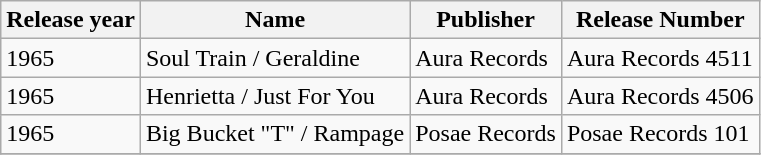<table class="wikitable" style="margin: 0 0 0 0;">
<tr>
<th>Release year</th>
<th>Name</th>
<th>Publisher</th>
<th>Release Number</th>
</tr>
<tr>
<td>1965</td>
<td>Soul Train / Geraldine</td>
<td>Aura Records</td>
<td>Aura Records 4511</td>
</tr>
<tr>
<td>1965</td>
<td>Henrietta  / Just For You</td>
<td>Aura Records</td>
<td>Aura Records 4506</td>
</tr>
<tr>
<td>1965</td>
<td>Big Bucket "T" / Rampage</td>
<td>Posae Records</td>
<td>Posae Records 101</td>
</tr>
<tr>
</tr>
</table>
